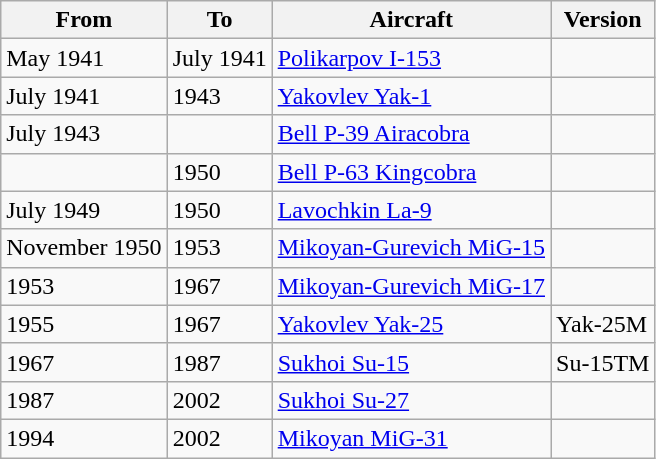<table class="wikitable">
<tr>
<th>From</th>
<th>To</th>
<th>Aircraft</th>
<th>Version</th>
</tr>
<tr>
<td>May 1941</td>
<td>July 1941</td>
<td><a href='#'>Polikarpov I-153</a></td>
<td></td>
</tr>
<tr>
<td>July 1941</td>
<td>1943</td>
<td><a href='#'>Yakovlev Yak-1</a></td>
<td></td>
</tr>
<tr>
<td>July 1943</td>
<td></td>
<td><a href='#'>Bell P-39 Airacobra</a></td>
<td></td>
</tr>
<tr>
<td></td>
<td>1950</td>
<td><a href='#'>Bell P-63 Kingcobra</a></td>
<td></td>
</tr>
<tr>
<td>July 1949</td>
<td>1950</td>
<td><a href='#'>Lavochkin La-9</a></td>
<td></td>
</tr>
<tr>
<td>November 1950</td>
<td>1953</td>
<td><a href='#'>Mikoyan-Gurevich MiG-15</a></td>
<td></td>
</tr>
<tr>
<td>1953</td>
<td>1967</td>
<td><a href='#'>Mikoyan-Gurevich MiG-17</a></td>
<td></td>
</tr>
<tr>
<td>1955</td>
<td>1967</td>
<td><a href='#'>Yakovlev Yak-25</a></td>
<td>Yak-25M</td>
</tr>
<tr>
<td>1967</td>
<td>1987</td>
<td><a href='#'>Sukhoi Su-15</a></td>
<td>Su-15TM</td>
</tr>
<tr>
<td>1987</td>
<td>2002</td>
<td><a href='#'>Sukhoi Su-27</a></td>
<td></td>
</tr>
<tr>
<td>1994</td>
<td>2002</td>
<td><a href='#'>Mikoyan MiG-31</a></td>
<td></td>
</tr>
</table>
